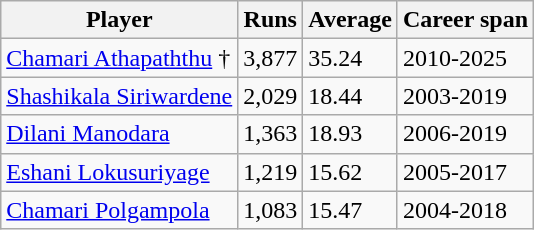<table class="wikitable">
<tr>
<th>Player</th>
<th>Runs</th>
<th>Average</th>
<th>Career span</th>
</tr>
<tr>
<td><a href='#'>Chamari Athapaththu</a> †</td>
<td>3,877</td>
<td>35.24</td>
<td>2010-2025</td>
</tr>
<tr>
<td><a href='#'>Shashikala Siriwardene</a></td>
<td>2,029</td>
<td>18.44</td>
<td>2003-2019</td>
</tr>
<tr>
<td><a href='#'>Dilani Manodara</a></td>
<td>1,363</td>
<td>18.93</td>
<td>2006-2019</td>
</tr>
<tr>
<td><a href='#'>Eshani Lokusuriyage</a></td>
<td>1,219</td>
<td>15.62</td>
<td>2005-2017</td>
</tr>
<tr>
<td><a href='#'>Chamari Polgampola</a></td>
<td>1,083</td>
<td>15.47</td>
<td>2004-2018</td>
</tr>
</table>
